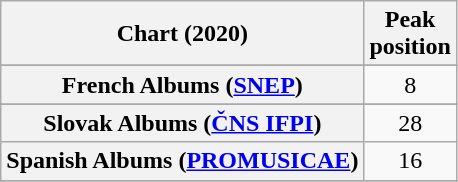<table class="wikitable sortable plainrowheaders" style="text-align:center">
<tr>
<th scope="col">Chart (2020)</th>
<th scope="col">Peak<br>position</th>
</tr>
<tr>
</tr>
<tr>
</tr>
<tr>
</tr>
<tr>
</tr>
<tr>
</tr>
<tr>
</tr>
<tr>
</tr>
<tr>
</tr>
<tr>
<th scope="row">French Albums (<a href='#'>SNEP</a>)</th>
<td>8</td>
</tr>
<tr>
</tr>
<tr>
</tr>
<tr>
</tr>
<tr>
</tr>
<tr>
</tr>
<tr>
</tr>
<tr>
</tr>
<tr>
<th scope="row">Slovak Albums (<a href='#'>ČNS IFPI</a>)</th>
<td>28</td>
</tr>
<tr>
<th scope="row">Spanish Albums (<a href='#'>PROMUSICAE</a>)</th>
<td>16</td>
</tr>
<tr>
</tr>
<tr>
</tr>
<tr>
</tr>
<tr>
</tr>
<tr>
</tr>
<tr>
</tr>
</table>
